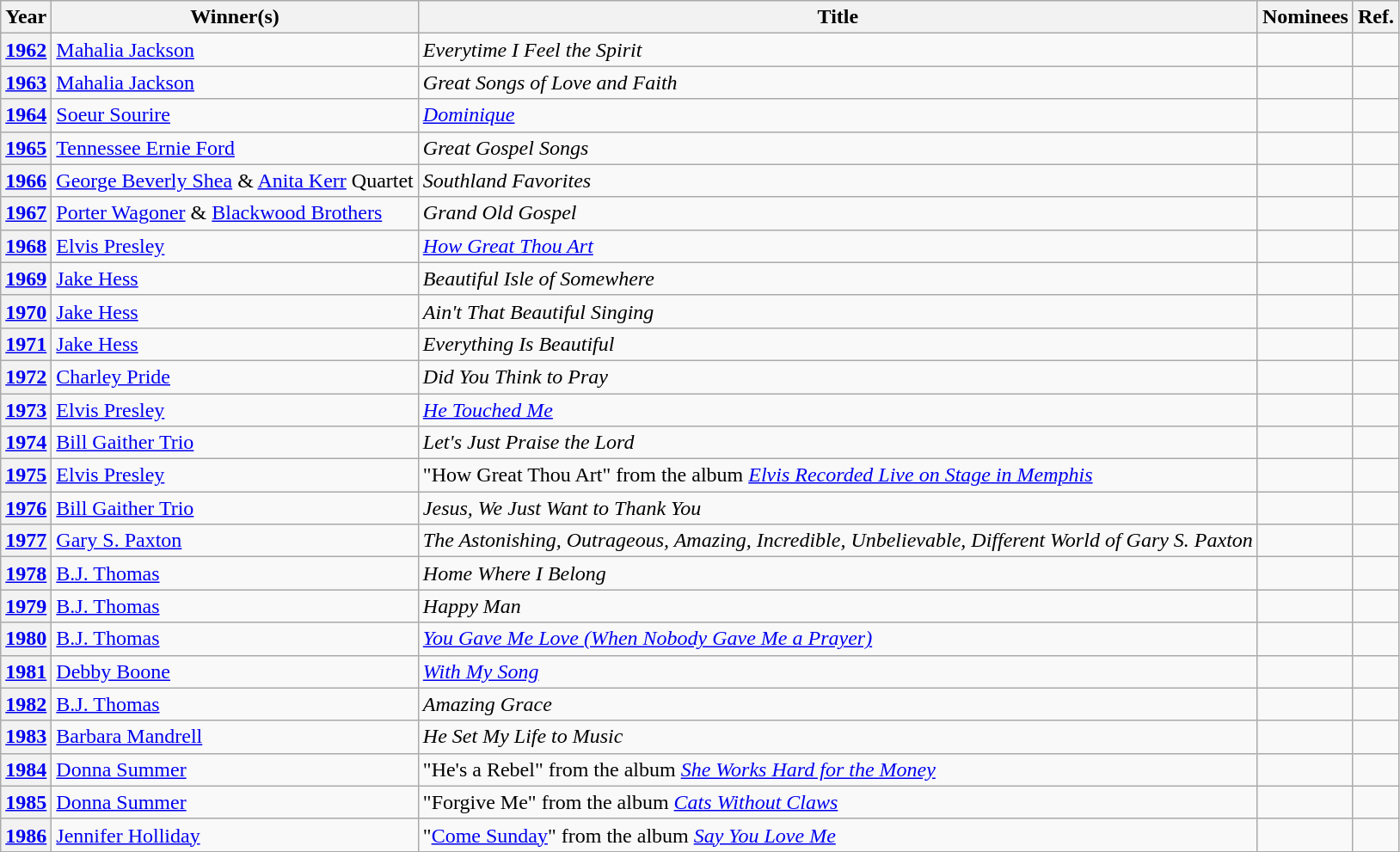<table class="wikitable sortable">
<tr>
<th scope="col">Year</th>
<th scope="col">Winner(s)</th>
<th scope="col">Title</th>
<th scope="col" class="unsortable">Nominees</th>
<th scope="col" class="unsortable">Ref.</th>
</tr>
<tr>
<th scope="row" align="center"><a href='#'>1962</a></th>
<td><a href='#'>Mahalia Jackson</a></td>
<td><em>Everytime I Feel the Spirit</em></td>
<td></td>
<td align="center"></td>
</tr>
<tr>
<th scope="row" align="center"><a href='#'>1963</a></th>
<td><a href='#'>Mahalia Jackson</a></td>
<td><em>Great Songs of Love and Faith</em></td>
<td></td>
<td align="center"></td>
</tr>
<tr>
<th scope="row" align="center"><a href='#'>1964</a></th>
<td><a href='#'>Soeur Sourire</a></td>
<td><em><a href='#'>Dominique</a></em></td>
<td></td>
<td align="center"></td>
</tr>
<tr>
<th scope="row" align="center"><a href='#'>1965</a></th>
<td><a href='#'>Tennessee Ernie Ford</a></td>
<td><em>Great Gospel Songs</em></td>
<td></td>
<td align="center"></td>
</tr>
<tr>
<th scope="row" align="center"><a href='#'>1966</a></th>
<td><a href='#'>George Beverly Shea</a> & <a href='#'>Anita Kerr</a> Quartet</td>
<td><em>Southland Favorites</em></td>
<td></td>
<td align="center"></td>
</tr>
<tr>
<th scope="row" align="center"><a href='#'>1967</a></th>
<td><a href='#'>Porter Wagoner</a> & <a href='#'>Blackwood Brothers</a></td>
<td><em>Grand Old Gospel</em></td>
<td></td>
<td align="center"></td>
</tr>
<tr>
<th scope="row" align="center"><a href='#'>1968</a></th>
<td><a href='#'>Elvis Presley</a></td>
<td><em><a href='#'>How Great Thou Art</a></em></td>
<td></td>
<td align="center"></td>
</tr>
<tr>
<th scope="row" align="center"><a href='#'>1969</a></th>
<td><a href='#'>Jake Hess</a></td>
<td><em>Beautiful Isle of Somewhere</em></td>
<td></td>
<td align="center"></td>
</tr>
<tr>
<th scope="row" align="center"><a href='#'>1970</a></th>
<td><a href='#'>Jake Hess</a></td>
<td><em>Ain't That Beautiful Singing</em></td>
<td></td>
<td align="center"></td>
</tr>
<tr>
<th scope="row" align="center"><a href='#'>1971</a></th>
<td><a href='#'>Jake Hess</a></td>
<td><em>Everything Is Beautiful</em></td>
<td></td>
<td align="center"></td>
</tr>
<tr>
<th scope="row" align="center"><a href='#'>1972</a></th>
<td><a href='#'>Charley Pride</a></td>
<td><em>Did You Think to Pray</em></td>
<td></td>
<td align="center"></td>
</tr>
<tr>
<th scope="row" align="center"><a href='#'>1973</a></th>
<td><a href='#'>Elvis Presley</a></td>
<td><em><a href='#'>He Touched Me</a></em></td>
<td></td>
<td align="center"></td>
</tr>
<tr>
<th scope="row" align="center"><a href='#'>1974</a></th>
<td><a href='#'>Bill Gaither Trio</a></td>
<td><em>Let's Just Praise the Lord</em></td>
<td></td>
<td align="center"></td>
</tr>
<tr>
<th scope="row" align="center"><a href='#'>1975</a></th>
<td><a href='#'>Elvis Presley</a></td>
<td>"How Great Thou Art" from the album <em><a href='#'>Elvis Recorded Live on Stage in Memphis</a></em></td>
<td></td>
<td align="center"></td>
</tr>
<tr>
<th scope="row" align="center"><a href='#'>1976</a></th>
<td><a href='#'>Bill Gaither Trio</a></td>
<td><em>Jesus, We Just Want to Thank You</em></td>
<td></td>
<td align="center"></td>
</tr>
<tr>
<th scope="row" align="center"><a href='#'>1977</a></th>
<td><a href='#'>Gary S. Paxton</a></td>
<td><em>The Astonishing, Outrageous, Amazing, Incredible, Unbelievable, Different World of Gary S. Paxton</em></td>
<td></td>
<td align="center"></td>
</tr>
<tr>
<th scope="row" align="center"><a href='#'>1978</a></th>
<td><a href='#'>B.J. Thomas</a></td>
<td><em>Home Where I Belong</em></td>
<td></td>
<td align="center"></td>
</tr>
<tr>
<th scope="row" align="center"><a href='#'>1979</a></th>
<td><a href='#'>B.J. Thomas</a></td>
<td><em>Happy Man</em></td>
<td></td>
<td align="center"></td>
</tr>
<tr>
<th scope="row" align="center"><a href='#'>1980</a></th>
<td><a href='#'>B.J. Thomas</a></td>
<td><em><a href='#'>You Gave Me Love (When Nobody Gave Me a Prayer)</a></em></td>
<td></td>
<td align="center"></td>
</tr>
<tr>
<th scope="row" align="center"><a href='#'>1981</a></th>
<td><a href='#'>Debby Boone</a></td>
<td><em><a href='#'>With My Song</a></em></td>
<td></td>
<td align="center"></td>
</tr>
<tr>
<th scope="row" align="center"><a href='#'>1982</a></th>
<td><a href='#'>B.J. Thomas</a></td>
<td><em>Amazing Grace</em></td>
<td></td>
<td align="center"></td>
</tr>
<tr>
<th scope="row" align="center"><a href='#'>1983</a></th>
<td><a href='#'>Barbara Mandrell</a></td>
<td><em>He Set My Life to Music</em></td>
<td></td>
<td align="center"></td>
</tr>
<tr>
<th scope="row" align="center"><a href='#'>1984</a></th>
<td><a href='#'>Donna Summer</a></td>
<td>"He's a Rebel" from the album <em><a href='#'>She Works Hard for the Money</a></em></td>
<td></td>
<td align="center"></td>
</tr>
<tr>
<th scope="row" align="center"><a href='#'>1985</a></th>
<td><a href='#'>Donna Summer</a></td>
<td>"Forgive Me" from the album <em><a href='#'>Cats Without Claws</a></em></td>
<td></td>
<td align="center"></td>
</tr>
<tr>
<th scope="row" align="center"><a href='#'>1986</a></th>
<td><a href='#'>Jennifer Holliday</a></td>
<td>"<a href='#'>Come Sunday</a>" from the album <em><a href='#'>Say You Love Me</a></em></td>
<td></td>
<td align="center"></td>
</tr>
</table>
